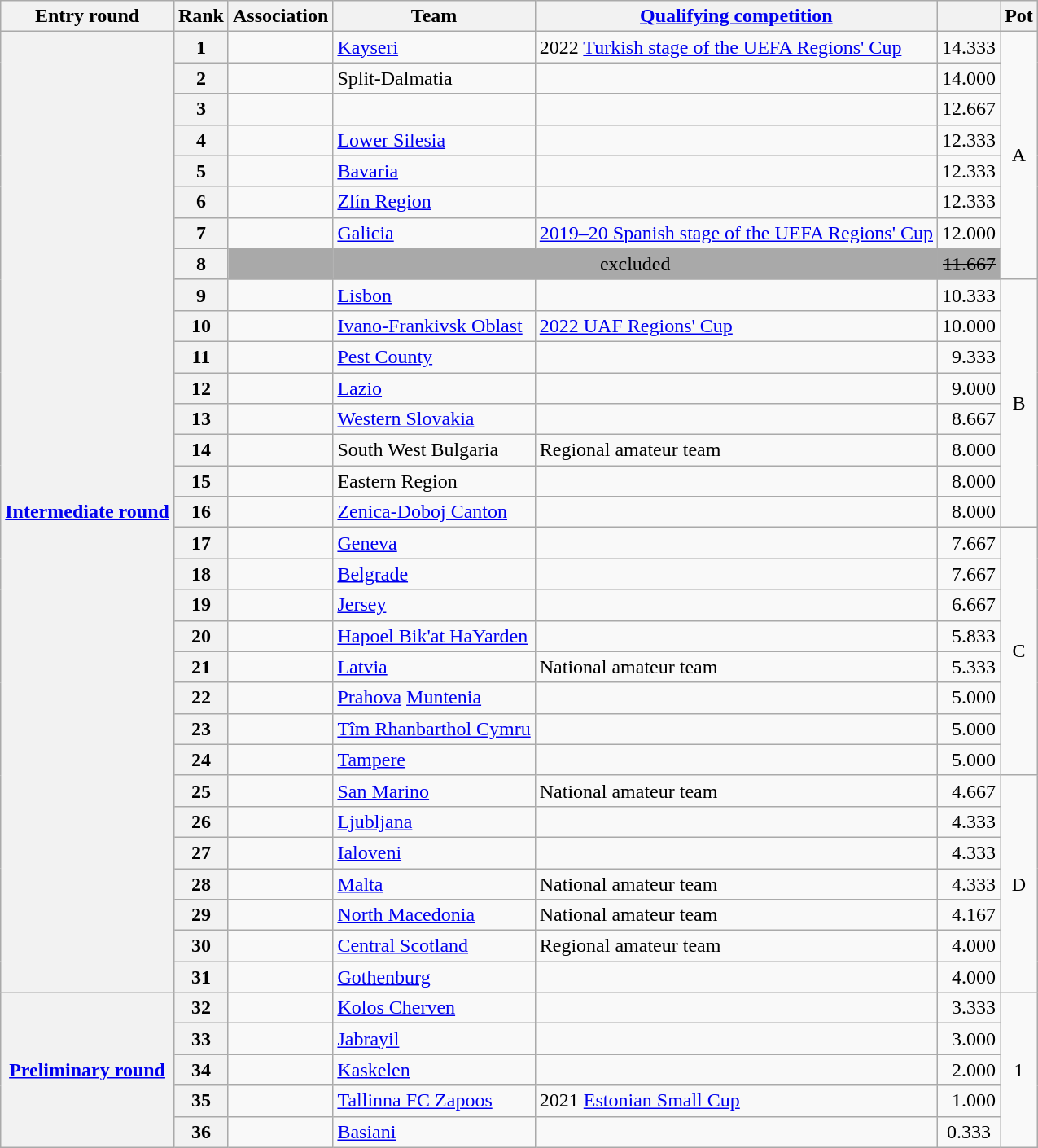<table class="wikitable">
<tr>
<th>Entry round</th>
<th>Rank</th>
<th>Association</th>
<th>Team</th>
<th><a href='#'>Qualifying competition</a></th>
<th></th>
<th>Pot</th>
</tr>
<tr>
<th rowspan=31><a href='#'>Intermediate round</a></th>
<th>1</th>
<td></td>
<td><a href='#'>Kayseri</a></td>
<td>2022 <a href='#'>Turkish stage of the UEFA Regions' Cup</a></td>
<td align=right>14.333</td>
<td align=center rowspan=8>A</td>
</tr>
<tr>
<th>2</th>
<td></td>
<td> Split-Dalmatia</td>
<td></td>
<td align=right>14.000</td>
</tr>
<tr>
<th>3</th>
<td></td>
<td></td>
<td></td>
<td align=right>12.667</td>
</tr>
<tr>
<th>4</th>
<td></td>
<td> <a href='#'>Lower Silesia</a></td>
<td></td>
<td align=right>12.333</td>
</tr>
<tr>
<th>5</th>
<td></td>
<td> <a href='#'>Bavaria</a></td>
<td></td>
<td align=right>12.333</td>
</tr>
<tr>
<th>6</th>
<td></td>
<td> <a href='#'>Zlín Region</a></td>
<td></td>
<td align=right>12.333</td>
</tr>
<tr>
<th>7</th>
<td></td>
<td> <a href='#'>Galicia</a></td>
<td><a href='#'>2019–20 Spanish stage of the UEFA Regions' Cup</a></td>
<td align=right>12.000</td>
</tr>
<tr bgcolor=darkgrey>
<th>8</th>
<td><del></del></td>
<td colspan=2 align=center>excluded</td>
<td align=right><del>11.667</del></td>
</tr>
<tr>
<th>9</th>
<td></td>
<td> <a href='#'>Lisbon</a></td>
<td></td>
<td align=right>10.333</td>
<td align=center rowspan=8>B</td>
</tr>
<tr>
<th>10</th>
<td></td>
<td> <a href='#'>Ivano-Frankivsk Oblast</a></td>
<td><a href='#'>2022 UAF Regions' Cup</a></td>
<td align=right>10.000</td>
</tr>
<tr>
<th>11</th>
<td></td>
<td> <a href='#'>Pest County</a></td>
<td></td>
<td align=right>9.333</td>
</tr>
<tr>
<th>12</th>
<td></td>
<td> <a href='#'>Lazio</a></td>
<td></td>
<td align=right>9.000</td>
</tr>
<tr>
<th>13</th>
<td></td>
<td><a href='#'>Western Slovakia</a></td>
<td></td>
<td align=right>8.667</td>
</tr>
<tr>
<th>14</th>
<td></td>
<td>South West Bulgaria</td>
<td>Regional amateur team</td>
<td align=right>8.000</td>
</tr>
<tr>
<th>15</th>
<td></td>
<td>Eastern Region</td>
<td></td>
<td align=right>8.000</td>
</tr>
<tr>
<th>16</th>
<td></td>
<td> <a href='#'>Zenica-Doboj Canton</a></td>
<td></td>
<td align=right>8.000</td>
</tr>
<tr>
<th>17</th>
<td></td>
<td> <a href='#'>Geneva</a></td>
<td></td>
<td align=right>7.667</td>
<td align=center rowspan=8>C</td>
</tr>
<tr>
<th>18</th>
<td></td>
<td> <a href='#'>Belgrade</a></td>
<td></td>
<td align=right>7.667</td>
</tr>
<tr>
<th>19</th>
<td></td>
<td> <a href='#'>Jersey</a></td>
<td></td>
<td align=right>6.667</td>
</tr>
<tr>
<th>20</th>
<td></td>
<td><a href='#'>Hapoel Bik'at HaYarden</a></td>
<td></td>
<td align=right>5.833</td>
</tr>
<tr>
<th>21</th>
<td></td>
<td> <a href='#'>Latvia</a></td>
<td>National amateur team</td>
<td align=right>5.333</td>
</tr>
<tr>
<th>22</th>
<td></td>
<td> <a href='#'>Prahova</a> <a href='#'>Muntenia</a></td>
<td></td>
<td align=right>5.000</td>
</tr>
<tr>
<th>23</th>
<td></td>
<td><a href='#'>Tîm Rhanbarthol Cymru</a></td>
<td></td>
<td align=right>5.000</td>
</tr>
<tr>
<th>24</th>
<td></td>
<td> <a href='#'>Tampere</a></td>
<td></td>
<td align=right>5.000</td>
</tr>
<tr>
<th>25</th>
<td></td>
<td> <a href='#'>San Marino</a></td>
<td>National amateur team</td>
<td align=right>4.667</td>
<td align=center rowspan=7>D</td>
</tr>
<tr>
<th>26</th>
<td></td>
<td> <a href='#'>Ljubljana</a></td>
<td></td>
<td align=right>4.333</td>
</tr>
<tr>
<th>27</th>
<td></td>
<td> <a href='#'>Ialoveni</a></td>
<td></td>
<td align=right>4.333</td>
</tr>
<tr>
<th>28</th>
<td></td>
<td> <a href='#'>Malta</a></td>
<td>National amateur team</td>
<td align=right>4.333</td>
</tr>
<tr>
<th>29</th>
<td></td>
<td> <a href='#'>North Macedonia</a></td>
<td>National amateur team</td>
<td align=right>4.167</td>
</tr>
<tr>
<th>30</th>
<td></td>
<td><a href='#'>Central Scotland</a></td>
<td>Regional amateur team</td>
<td align=right>4.000</td>
</tr>
<tr>
<th>31</th>
<td></td>
<td> <a href='#'>Gothenburg</a></td>
<td></td>
<td align=right>4.000</td>
</tr>
<tr>
<th rowspan=12><a href='#'>Preliminary round</a></th>
<th>32</th>
<td></td>
<td><a href='#'>Kolos Cherven</a></td>
<td></td>
<td align=right>3.333</td>
<td align=center rowspan=5>1</td>
</tr>
<tr>
<th>33</th>
<td></td>
<td><a href='#'>Jabrayil</a></td>
<td></td>
<td align=right>3.000</td>
</tr>
<tr>
<th>34</th>
<td></td>
<td><a href='#'>Kaskelen</a></td>
<td></td>
<td align=right>2.000</td>
</tr>
<tr>
<th>35</th>
<td></td>
<td><a href='#'>Tallinna FC Zapoos</a></td>
<td>2021 <a href='#'>Estonian Small Cup</a></td>
<td align=right>1.000</td>
</tr>
<tr>
<th>36</th>
<td></td>
<td><a href='#'>Basiani</a></td>
<td></td>
<td align=center>0.333</td>
</tr>
</table>
